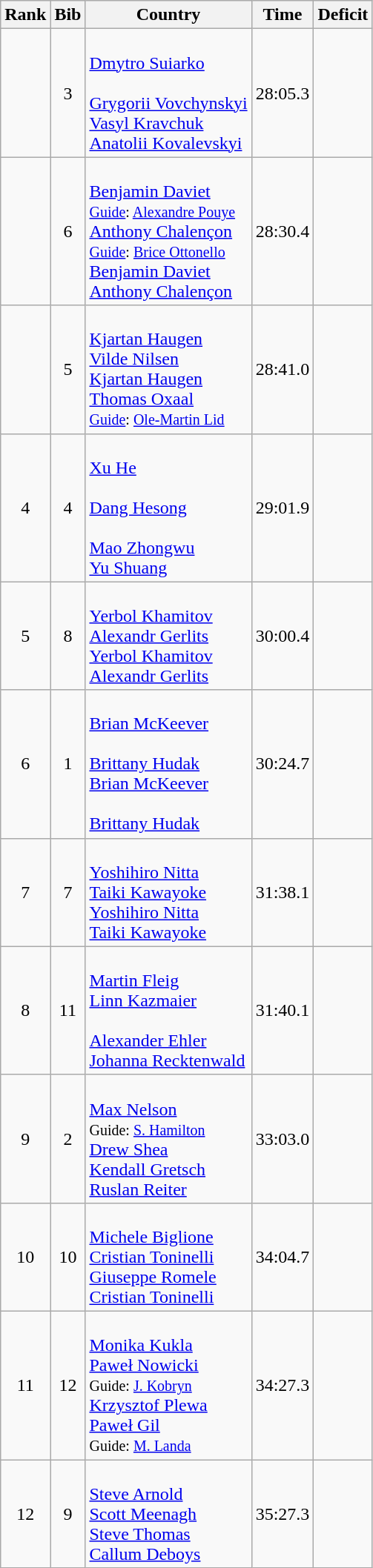<table class="wikitable sortable" style="text-align:center">
<tr>
<th>Rank</th>
<th>Bib</th>
<th>Country</th>
<th>Time</th>
<th>Deficit</th>
</tr>
<tr>
<td></td>
<td>3</td>
<td align=left><br><a href='#'>Dmytro Suiarko</a><br><br><a href='#'>Grygorii Vovchynskyi</a><br><a href='#'>Vasyl Kravchuk</a><br><a href='#'>Anatolii Kovalevskyi</a><br></td>
<td>28:05.3</td>
<td></td>
</tr>
<tr>
<td></td>
<td>6</td>
<td align=left><br><a href='#'>Benjamin Daviet</a><br><small><a href='#'>Guide</a>: <a href='#'>Alexandre Pouye</a></small><br><a href='#'>Anthony Chalençon</a><br><small><a href='#'>Guide</a>: <a href='#'>Brice Ottonello</a></small><br><a href='#'>Benjamin Daviet</a><br><a href='#'>Anthony Chalençon</a></td>
<td>28:30.4</td>
<td></td>
</tr>
<tr>
<td></td>
<td>5</td>
<td align=left><br><a href='#'>Kjartan Haugen</a><br><a href='#'>Vilde Nilsen</a><br><a href='#'>Kjartan Haugen</a><br><a href='#'>Thomas Oxaal</a><br><small><a href='#'>Guide</a>: <a href='#'>Ole-Martin Lid</a></small></td>
<td>28:41.0</td>
<td></td>
</tr>
<tr>
<td>4</td>
<td>4</td>
<td align=left><br><a href='#'>Xu He</a><br><br><a href='#'>Dang Hesong</a><br><br><a href='#'>Mao Zhongwu</a><br><a href='#'>Yu Shuang</a><br></td>
<td>29:01.9</td>
<td></td>
</tr>
<tr>
<td>5</td>
<td>8</td>
<td align=left><br><a href='#'>Yerbol Khamitov</a><br><a href='#'>Alexandr Gerlits</a><br><a href='#'>Yerbol Khamitov</a><br><a href='#'>Alexandr Gerlits</a></td>
<td>30:00.4</td>
<td></td>
</tr>
<tr>
<td>6</td>
<td>1</td>
<td align=left><br><a href='#'>Brian McKeever</a><br><br><a href='#'>Brittany Hudak</a><br><a href='#'>Brian McKeever</a><br><br><a href='#'>Brittany Hudak</a></td>
<td>30:24.7</td>
<td></td>
</tr>
<tr>
<td>7</td>
<td>7</td>
<td align=left><br><a href='#'>Yoshihiro Nitta</a><br><a href='#'>Taiki Kawayoke</a><br><a href='#'>Yoshihiro Nitta</a><br><a href='#'>Taiki Kawayoke</a></td>
<td>31:38.1</td>
<td></td>
</tr>
<tr>
<td>8</td>
<td>11</td>
<td align=left><br><a href='#'>Martin Fleig</a><br><a href='#'>Linn Kazmaier</a><br><br><a href='#'>Alexander Ehler</a><br><a href='#'>Johanna Recktenwald</a><br></td>
<td>31:40.1</td>
<td></td>
</tr>
<tr>
<td>9</td>
<td>2</td>
<td align=left><br><a href='#'>Max Nelson</a><br><small>Guide: <a href='#'>S. Hamilton</a></small><br><a href='#'>Drew Shea</a><br><a href='#'>Kendall Gretsch</a><br><a href='#'>Ruslan Reiter</a></td>
<td>33:03.0</td>
<td></td>
</tr>
<tr>
<td>10</td>
<td>10</td>
<td align=left><br><a href='#'>Michele Biglione</a><br><a href='#'>Cristian Toninelli</a><br><a href='#'>Giuseppe Romele</a><br><a href='#'>Cristian Toninelli</a></td>
<td>34:04.7</td>
<td></td>
</tr>
<tr>
<td>11</td>
<td>12</td>
<td align=left><br><a href='#'>Monika Kukla</a><br><a href='#'>Paweł Nowicki</a><br><small>Guide: <a href='#'>J. Kobryn</a></small><br><a href='#'>Krzysztof Plewa</a><br><a href='#'>Paweł Gil</a><br><small>Guide: <a href='#'>M. Landa</a></small></td>
<td>34:27.3</td>
<td></td>
</tr>
<tr>
<td>12</td>
<td>9</td>
<td align=left><br><a href='#'>Steve Arnold</a><br><a href='#'>Scott Meenagh</a><br><a href='#'>Steve Thomas</a><br><a href='#'>Callum Deboys</a></td>
<td>35:27.3</td>
<td></td>
</tr>
</table>
